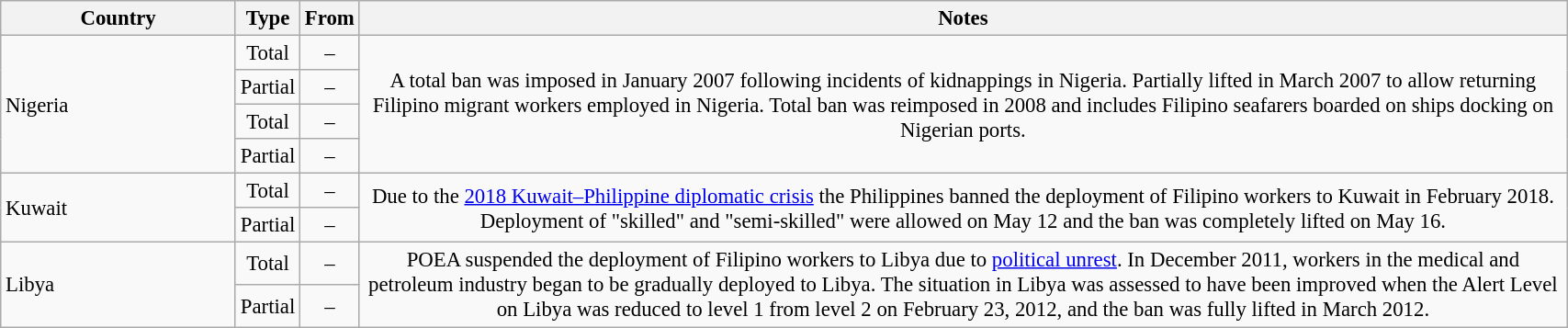<table class="wikitable sortable" style="text-align: center; font-size:95%;" width=90%>
<tr>
<th width=15%>Country</th>
<th>Type</th>
<th>From</th>
<th>Notes</th>
</tr>
<tr>
<td rowspan=4 align=left>Nigeria</td>
<td>Total</td>
<td>–</td>
<td rowspan=4>A total ban was imposed in January 2007 following incidents of kidnappings in Nigeria. Partially lifted in March 2007 to allow returning Filipino migrant workers employed in Nigeria. Total ban was reimposed in 2008 and includes Filipino seafarers boarded on ships docking on Nigerian ports.</td>
</tr>
<tr>
<td>Partial</td>
<td>–</td>
</tr>
<tr>
<td>Total</td>
<td>–</td>
</tr>
<tr>
<td>Partial</td>
<td>–</td>
</tr>
<tr>
<td rowspan=2 align=left>Kuwait</td>
<td>Total</td>
<td>–</td>
<td rowspan=2>Due to the <a href='#'>2018 Kuwait–Philippine diplomatic crisis</a> the Philippines banned the deployment of Filipino workers to Kuwait in February 2018. Deployment of "skilled" and "semi-skilled" were allowed on May 12 and the ban was completely lifted on May 16.</td>
</tr>
<tr>
<td>Partial</td>
<td>–</td>
</tr>
<tr>
<td rowspan=4 align=left>Libya</td>
<td>Total</td>
<td>–</td>
<td rowspan=4>POEA suspended the deployment of Filipino workers to Libya due to <a href='#'>political unrest</a>. In December 2011, workers in the medical and petroleum industry began to be gradually deployed to Libya. The situation in Libya was assessed to have been improved when the Alert Level on Libya was reduced to level 1 from level 2 on February 23, 2012, and the ban was fully lifted in March 2012.</td>
</tr>
<tr>
<td>Partial</td>
<td>–</td>
</tr>
</table>
